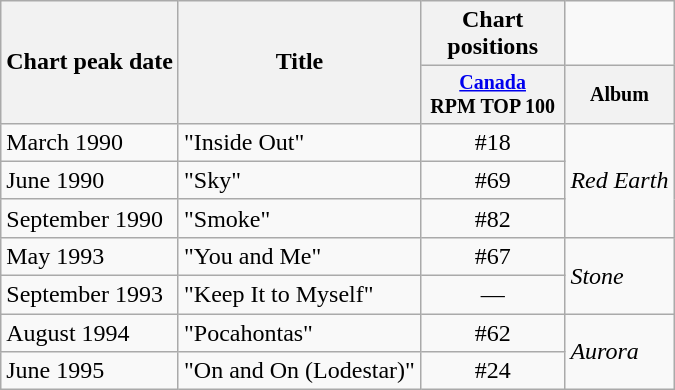<table class="wikitable">
<tr>
<th rowspan="2">Chart peak date</th>
<th rowspan="2">Title</th>
<th colspan="1">Chart positions</th>
</tr>
<tr style="font-size:smaller;">
<th width="90"><a href='#'>Canada</a><br>RPM TOP 100</th>
<th>Album</th>
</tr>
<tr>
<td>March 1990</td>
<td>"Inside Out"</td>
<td align="center">#18</td>
<td rowspan="3"><em>Red Earth</em></td>
</tr>
<tr>
<td>June 1990</td>
<td>"Sky"</td>
<td align="center">#69</td>
</tr>
<tr>
<td>September 1990</td>
<td>"Smoke"</td>
<td align="center">#82</td>
</tr>
<tr>
<td>May 1993</td>
<td>"You and Me"</td>
<td align="center">#67</td>
<td rowspan="2"><em>Stone</em></td>
</tr>
<tr>
<td>September 1993</td>
<td>"Keep It to Myself"</td>
<td align="center">—</td>
</tr>
<tr>
<td>August 1994</td>
<td>"Pocahontas"</td>
<td align="center">#62</td>
<td rowspan="2"><em>Aurora</em></td>
</tr>
<tr>
<td>June 1995</td>
<td>"On and On (Lodestar)"</td>
<td align="center">#24</td>
</tr>
</table>
